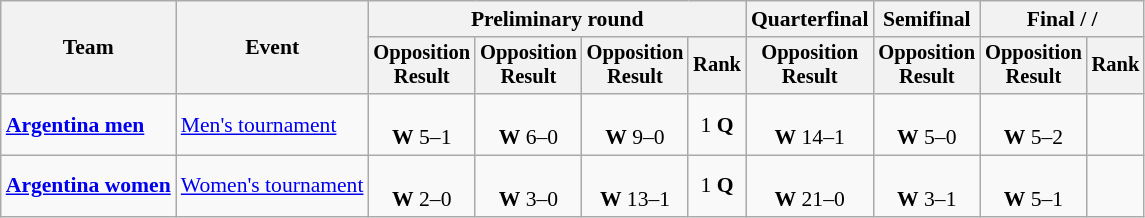<table class="wikitable" style="font-size:90%;text-align:center">
<tr>
<th rowspan=2>Team</th>
<th rowspan=2>Event</th>
<th colspan=4>Preliminary round</th>
<th>Quarterfinal</th>
<th>Semifinal</th>
<th colspan=2>Final /  / </th>
</tr>
<tr style=font-size:95%>
<th>Opposition<br>Result</th>
<th>Opposition<br>Result</th>
<th>Opposition<br>Result</th>
<th>Rank</th>
<th>Opposition<br>Result</th>
<th>Opposition<br>Result</th>
<th>Opposition<br>Result</th>
<th>Rank</th>
</tr>
<tr>
<td style="text-align:left"><strong><a href='#'>Argentina men</a></strong></td>
<td style="text-align:left"><a href='#'>Men's tournament</a></td>
<td><br><strong>W</strong> 5–1</td>
<td><br><strong>W</strong> 6–0</td>
<td><br><strong>W</strong> 9–0</td>
<td>1 <strong>Q</strong></td>
<td><br><strong>W</strong> 14–1</td>
<td><br><strong>W</strong> 5–0</td>
<td><br><strong>W</strong> 5–2</td>
<td></td>
</tr>
<tr>
<td style="text-align:left"><strong><a href='#'>Argentina women</a></strong></td>
<td style="text-align:left"><a href='#'>Women's tournament</a></td>
<td><br><strong>W</strong> 2–0</td>
<td><br><strong>W</strong> 3–0</td>
<td><br><strong>W</strong> 13–1</td>
<td>1 <strong>Q</strong></td>
<td><br><strong>W</strong> 21–0</td>
<td><br><strong>W</strong> 3–1</td>
<td><br><strong>W</strong> 5–1</td>
<td></td>
</tr>
</table>
